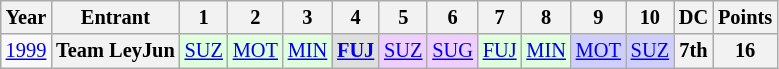<table class="wikitable" style="text-align:center; font-size:85%">
<tr>
<th>Year</th>
<th>Entrant</th>
<th>1</th>
<th>2</th>
<th>3</th>
<th>4</th>
<th>5</th>
<th>6</th>
<th>7</th>
<th>8</th>
<th>9</th>
<th>10</th>
<th>DC</th>
<th>Points</th>
</tr>
<tr>
<td><a href='#'>1999</a></td>
<th nowrap>Team LeyJun</th>
<td style="background:#DFFFDF;"><a href='#'>SUZ</a><br></td>
<td style="background:#DFFFDF;"><a href='#'>MOT</a><br></td>
<td style="background:#DFFFDF;"><a href='#'>MIN</a><br></td>
<td style="background:#DFDFDF;"><strong><a href='#'>FUJ</a></strong><br></td>
<td style="background:#EFCFFF;"><a href='#'>SUZ</a><br></td>
<td style="background:#EFCFFF;"><a href='#'>SUG</a><br></td>
<td style="background:#DFFFDF;"><a href='#'>FUJ</a><br></td>
<td style="background:#DFFFDF;"><a href='#'>MIN</a><br></td>
<td style="background:#CFCFFF;"><a href='#'>MOT</a><br></td>
<td style="background:#CFCFFF;"><a href='#'>SUZ</a><br></td>
<th>7th</th>
<th>16</th>
</tr>
</table>
